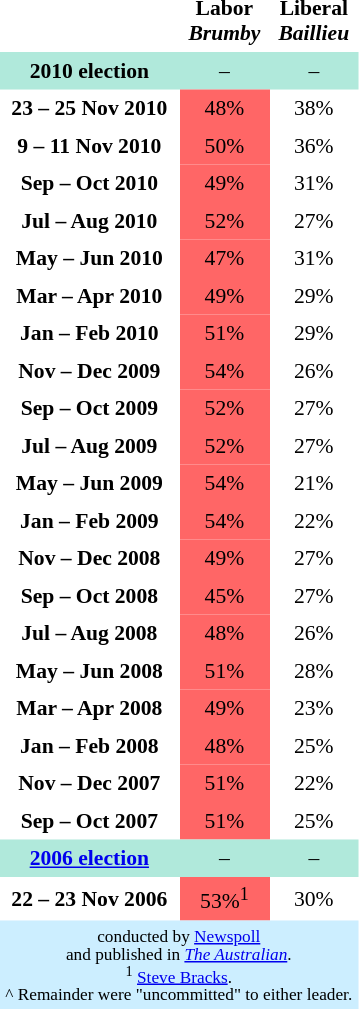<table class="toccolours" cellpadding="4" cellspacing="0" style="float:right; margin-right:.5em; margin-top:.4em; font-size:90%;">
<tr>
</tr>
<tr>
<th></th>
<th>Labor<br><em>Brumby</em></th>
<th>Liberal<br><em>Baillieu</em></th>
</tr>
<tr>
<th style="text-align:center; background:#b0e9db;">2010 election</th>
<td style="text-align:center; background:#b0e9db;">–</td>
<td style="text-align:center; background:#b0e9db;">–</td>
</tr>
<tr>
<th style="text-align:center;" bgcolor="">23 – 25 Nov 2010</th>
<td style="text-align:center; background:#f66;">48%</td>
<td style="text-align:center;">38%</td>
</tr>
<tr>
<th style="text-align:center;" bgcolor="">9 – 11 Nov 2010</th>
<td style="text-align:center; background:#f66;">50%</td>
<td style="text-align:center;">36%</td>
</tr>
<tr>
<th style="text-align:center;" bgcolor="">Sep – Oct 2010</th>
<td style="text-align:center; background:#f66;">49%</td>
<td style="text-align:center;">31%</td>
</tr>
<tr>
<th style="text-align:center;" bgcolor="">Jul – Aug 2010</th>
<td style="text-align:center; background:#f66;">52%</td>
<td style="text-align:center;">27%</td>
</tr>
<tr>
<th style="text-align:center;" bgcolor="">May – Jun 2010</th>
<td style="text-align:center; background:#f66;">47%</td>
<td style="text-align:center;">31%</td>
</tr>
<tr>
<th style="text-align:center;" bgcolor="">Mar – Apr 2010</th>
<td style="text-align:center; background:#f66;">49%</td>
<td style="text-align:center;">29%</td>
</tr>
<tr>
<th style="text-align:center;" bgcolor="">Jan – Feb 2010</th>
<td style="text-align:center; background:#f66;">51%</td>
<td style="text-align:center;">29%</td>
</tr>
<tr>
<th style="text-align:center;" bgcolor="">Nov – Dec 2009</th>
<td style="text-align:center; background:#f66;">54%</td>
<td style="text-align:center;">26%</td>
</tr>
<tr>
<th style="text-align:center;" bgcolor="">Sep – Oct 2009</th>
<td style="text-align:center; background:#f66;">52%</td>
<td style="text-align:center;">27%</td>
</tr>
<tr>
<th style="text-align:center;" bgcolor="">Jul – Aug 2009</th>
<td style="text-align:center; background:#f66;">52%</td>
<td style="text-align:center;">27%</td>
</tr>
<tr>
<th style="text-align:center;" bgcolor="">May – Jun 2009</th>
<td style="text-align:center; background:#f66;">54%</td>
<td style="text-align:center;">21%</td>
</tr>
<tr>
<th style="text-align:center;" bgcolor="">Jan – Feb 2009</th>
<td style="text-align:center; background:#f66;">54%</td>
<td style="text-align:center;">22%</td>
</tr>
<tr>
<th style="text-align:center;" bgcolor="">Nov – Dec 2008</th>
<td style="text-align:center; background:#f66;">49%</td>
<td style="text-align:center;">27%</td>
</tr>
<tr>
<th style="text-align:center;" bgcolor="">Sep – Oct 2008</th>
<td style="text-align:center; background:#f66;">45%</td>
<td style="text-align:center;">27%</td>
</tr>
<tr>
<th style="text-align:center;" bgcolor="">Jul – Aug 2008</th>
<td style="text-align:center; background:#f66;">48%</td>
<td style="text-align:center;">26%</td>
</tr>
<tr>
<th style="text-align:center;" bgcolor="">May – Jun 2008</th>
<td style="text-align:center; background:#f66;">51%</td>
<td style="text-align:center;">28%</td>
</tr>
<tr>
<th style="text-align:center;" bgcolor="">Mar – Apr 2008</th>
<td style="text-align:center; background:#f66;">49%</td>
<td style="text-align:center;">23%</td>
</tr>
<tr>
<th style="text-align:center;" bgcolor="">Jan – Feb 2008</th>
<td style="text-align:center; background:#f66;">48%</td>
<td style="text-align:center;">25%</td>
</tr>
<tr>
<th style="text-align:center;" bgcolor="">Nov – Dec 2007</th>
<td style="text-align:center; background:#f66;">51%</td>
<td style="text-align:center;">22%</td>
</tr>
<tr>
<th style="text-align:center;" bgcolor="">Sep – Oct 2007</th>
<td style="text-align:center; background:#f66;">51%</td>
<td style="text-align:center;">25%</td>
</tr>
<tr>
<th style="text-align:center; background:#b0e9db;"><a href='#'>2006 election</a></th>
<td style="text-align:center; background:#b0e9db;">–</td>
<td style="text-align:center; background:#b0e9db;">–</td>
</tr>
<tr>
<th style="text-align:center;" bgcolor="">22 – 23 Nov 2006</th>
<td style="text-align:center; background:#f66;">53%<sup>1</sup></td>
<td style="text-align:center;">30%</td>
</tr>
<tr>
<td colspan="3"  style="font-size:80%; background:#cef; text-align:center;"> conducted by <a href='#'>Newspoll</a><br>and published in <em><a href='#'>The Australian</a></em>.<br><sup>1</sup> <a href='#'>Steve Bracks</a>.<br>^ Remainder were "uncommitted" to either leader.</td>
</tr>
</table>
